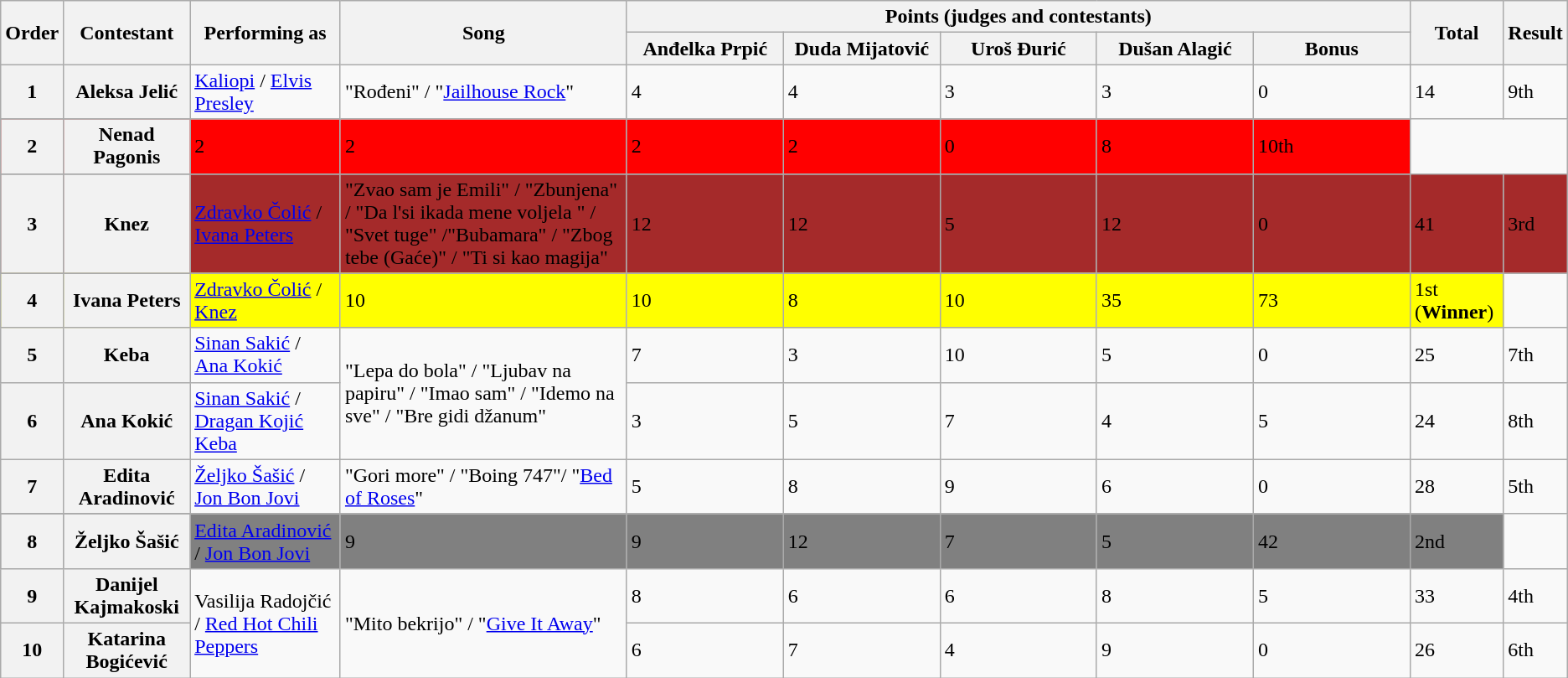<table class=wikitable>
<tr>
<th rowspan="2">Order</th>
<th rowspan="2">Contestant</th>
<th rowspan="2">Performing as</th>
<th rowspan="2">Song</th>
<th colspan="5" style="width:50%;">Points (judges and contestants)</th>
<th rowspan="2">Total</th>
<th rowspan="2">Result</th>
</tr>
<tr>
<th style="width:10%;">Anđelka Prpić</th>
<th style="width:10%;">Duda Mijatović</th>
<th style="width:10%;">Uroš Đurić</th>
<th style="width:10%;">Dušan Alagić</th>
<th style="width:10%;">Bonus</th>
</tr>
<tr>
<th scope="row">1</th>
<th scope="row">Aleksa Jelić</th>
<td rowspan="2"><a href='#'>Kaliopi</a> / <a href='#'>Elvis Presley</a></td>
<td rowspan="2">"Rođeni" / "<a href='#'>Jailhouse Rock</a>"</td>
<td>4</td>
<td>4</td>
<td>3</td>
<td>3</td>
<td>0</td>
<td>14</td>
<td>9th</td>
</tr>
<tr>
</tr>
<tr bgcolor="red">
<th scope="row">2</th>
<th scope="row">Nenad Pagonis</th>
<td>2</td>
<td>2</td>
<td>2</td>
<td>2</td>
<td>0</td>
<td>8</td>
<td>10th</td>
</tr>
<tr>
</tr>
<tr bgcolor="brown">
<th scope="row">3</th>
<th scope="row">Knez</th>
<td><a href='#'>Zdravko Čolić</a> / <a href='#'>Ivana Peters</a></td>
<td rowspan="2">"Zvao sam je Emili" / "Zbunjena" / "Da l'si ikada mene voljela " / "Svet tuge" /"Bubamara" / "Zbog tebe (Gaće)" / "Ti si kao magija"</td>
<td>12</td>
<td>12</td>
<td>5</td>
<td>12</td>
<td>0</td>
<td>41</td>
<td>3rd</td>
</tr>
<tr>
</tr>
<tr bgcolor="yellow">
<th scope="row">4</th>
<th scope="row">Ivana Peters</th>
<td><a href='#'>Zdravko Čolić</a> / <a href='#'>Knez</a></td>
<td>10</td>
<td>10</td>
<td>8</td>
<td>10</td>
<td>35</td>
<td>73</td>
<td>1st (<strong>Winner</strong>)</td>
</tr>
<tr>
<th scope="row">5</th>
<th scope="row">Keba</th>
<td><a href='#'>Sinan Sakić</a> / <a href='#'>Ana Kokić</a></td>
<td rowspan="2">"Lepa do bola" / "Ljubav na papiru" / "Imao sam" / "Idemo na sve" / "Bre gidi džanum"</td>
<td>7</td>
<td>3</td>
<td>10</td>
<td>5</td>
<td>0</td>
<td>25</td>
<td>7th</td>
</tr>
<tr>
<th scope="row">6</th>
<th scope="row">Ana Kokić</th>
<td><a href='#'>Sinan Sakić</a> / <a href='#'>Dragan Kojić Keba</a></td>
<td>3</td>
<td>5</td>
<td>7</td>
<td>4</td>
<td>5</td>
<td>24</td>
<td>8th</td>
</tr>
<tr>
<th scope="row">7</th>
<th scope="row">Edita Aradinović</th>
<td><a href='#'>Željko Šašić</a> / <a href='#'>Jon Bon Jovi</a></td>
<td rowspan="2">"Gori more" / "Boing 747"/ "<a href='#'>Bed of Roses</a>"</td>
<td>5</td>
<td>8</td>
<td>9</td>
<td>6</td>
<td>0</td>
<td>28</td>
<td>5th</td>
</tr>
<tr>
</tr>
<tr bgcolor="grey">
<th scope="row">8</th>
<th scope="row">Željko Šašić</th>
<td><a href='#'>Edita Aradinović</a> / <a href='#'>Jon Bon Jovi</a></td>
<td>9</td>
<td>9</td>
<td>12</td>
<td>7</td>
<td>5</td>
<td>42</td>
<td>2nd</td>
</tr>
<tr>
<th scope="row">9</th>
<th scope="row">Danijel Kajmakoski</th>
<td rowspan="2">Vasilija Radojčić / <a href='#'>Red Hot Chili Peppers</a></td>
<td rowspan="2">"Mito bekrijo" / "<a href='#'>Give It Away</a>"</td>
<td>8</td>
<td>6</td>
<td>6</td>
<td>8</td>
<td>5</td>
<td>33</td>
<td>4th</td>
</tr>
<tr>
<th scope="row">10</th>
<th scope="row">Katarina Bogićević</th>
<td>6</td>
<td>7</td>
<td>4</td>
<td>9</td>
<td>0</td>
<td>26</td>
<td>6th</td>
</tr>
</table>
